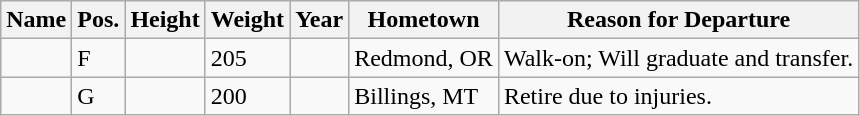<table class="wikitable sortable" style="font-size:100%;" border="1">
<tr>
<th>Name</th>
<th>Pos.</th>
<th>Height</th>
<th>Weight</th>
<th>Year</th>
<th>Hometown</th>
<th ! class="unsortable">Reason for Departure</th>
</tr>
<tr>
<td></td>
<td>F</td>
<td></td>
<td>205</td>
<td></td>
<td>Redmond, OR</td>
<td>Walk-on; Will graduate and transfer.</td>
</tr>
<tr>
<td></td>
<td>G</td>
<td></td>
<td>200</td>
<td></td>
<td>Billings, MT</td>
<td>Retire due to injuries.</td>
</tr>
</table>
